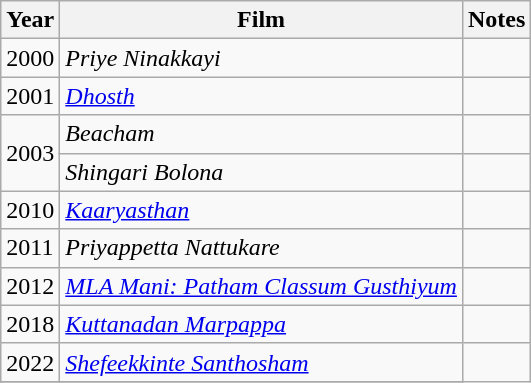<table class="wikitable">
<tr>
<th>Year</th>
<th>Film</th>
<th>Notes</th>
</tr>
<tr>
<td>2000</td>
<td><em>Priye Ninakkayi</em></td>
<td></td>
</tr>
<tr>
<td>2001</td>
<td><em><a href='#'>Dhosth</a></em></td>
<td></td>
</tr>
<tr>
<td rowspan="2">2003</td>
<td><em>Beacham</em></td>
<td></td>
</tr>
<tr>
<td><em>Shingari Bolona</em></td>
<td></td>
</tr>
<tr>
<td>2010</td>
<td><em><a href='#'>Kaaryasthan</a></em></td>
<td></td>
</tr>
<tr>
<td>2011</td>
<td><em>Priyappetta Nattukare</em></td>
<td></td>
</tr>
<tr>
<td>2012</td>
<td><em><a href='#'>MLA Mani: Patham Classum Gusthiyum</a></em></td>
<td></td>
</tr>
<tr>
<td>2018</td>
<td><em><a href='#'>Kuttanadan Marpappa</a></em></td>
<td></td>
</tr>
<tr>
<td>2022</td>
<td><em><a href='#'>Shefeekkinte Santhosham</a></em></td>
</tr>
<tr>
</tr>
</table>
